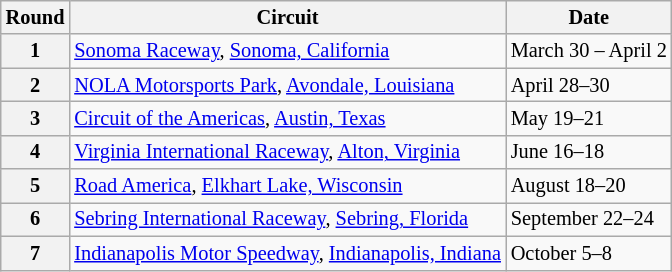<table class="wikitable" style="font-size:85%;">
<tr>
<th>Round</th>
<th>Circuit</th>
<th>Date</th>
</tr>
<tr>
<th>1</th>
<td> <a href='#'>Sonoma Raceway</a>, <a href='#'>Sonoma, California</a></td>
<td>March 30 – April 2</td>
</tr>
<tr>
<th>2</th>
<td> <a href='#'>NOLA Motorsports Park</a>, <a href='#'>Avondale, Louisiana</a></td>
<td>April 28–30</td>
</tr>
<tr>
<th>3</th>
<td> <a href='#'>Circuit of the Americas</a>, <a href='#'>Austin, Texas</a></td>
<td>May 19–21</td>
</tr>
<tr>
<th>4</th>
<td> <a href='#'>Virginia International Raceway</a>, <a href='#'>Alton, Virginia</a></td>
<td>June 16–18</td>
</tr>
<tr>
<th>5</th>
<td> <a href='#'>Road America</a>, <a href='#'>Elkhart Lake, Wisconsin</a></td>
<td>August 18–20</td>
</tr>
<tr>
<th>6</th>
<td> <a href='#'>Sebring International Raceway</a>, <a href='#'>Sebring, Florida</a></td>
<td>September 22–24</td>
</tr>
<tr>
<th>7</th>
<td> <a href='#'>Indianapolis Motor Speedway</a>, <a href='#'>Indianapolis, Indiana</a></td>
<td>October 5–8</td>
</tr>
</table>
